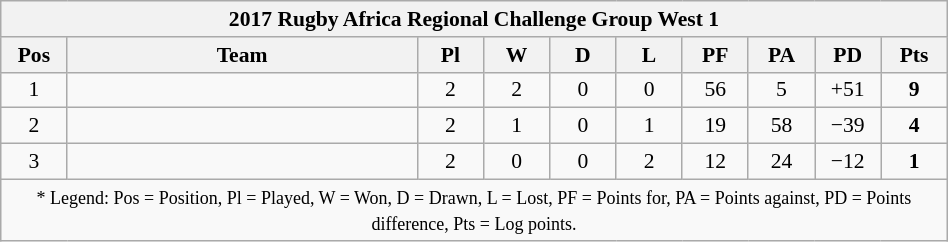<table class="wikitable" style="text-align:center; font-size:90%; width:50%;">
<tr>
<th colspan="100%" cellpadding="0" cellspacing="0"><strong>2017 Rugby Africa Regional Challenge Group West 1</strong></th>
</tr>
<tr>
<th style="width:7%;">Pos</th>
<th style="width:37%;">Team</th>
<th style="width:7%;">Pl</th>
<th style="width:7%;">W</th>
<th style="width:7%;">D</th>
<th style="width:7%;">L</th>
<th style="width:7%;">PF</th>
<th style="width:7%;">PA</th>
<th style="width:7%;">PD</th>
<th style="width:7%;">Pts<br></th>
</tr>
<tr>
<td>1</td>
<td align=left></td>
<td>2</td>
<td>2</td>
<td>0</td>
<td>0</td>
<td>56</td>
<td>5</td>
<td>+51</td>
<td><strong>9</strong></td>
</tr>
<tr>
<td>2</td>
<td align=left></td>
<td>2</td>
<td>1</td>
<td>0</td>
<td>1</td>
<td>19</td>
<td>58</td>
<td>−39</td>
<td><strong>4</strong></td>
</tr>
<tr>
<td>3</td>
<td align=left></td>
<td>2</td>
<td>0</td>
<td>0</td>
<td>2</td>
<td>12</td>
<td>24</td>
<td>−12</td>
<td><strong>1</strong></td>
</tr>
<tr>
<td colspan="100%" style="border:0px"><small>* Legend: Pos = Position, Pl = Played, W = Won, D = Drawn, L = Lost, PF = Points for, PA = Points against, PD = Points difference, Pts = Log points.</small></td>
</tr>
</table>
